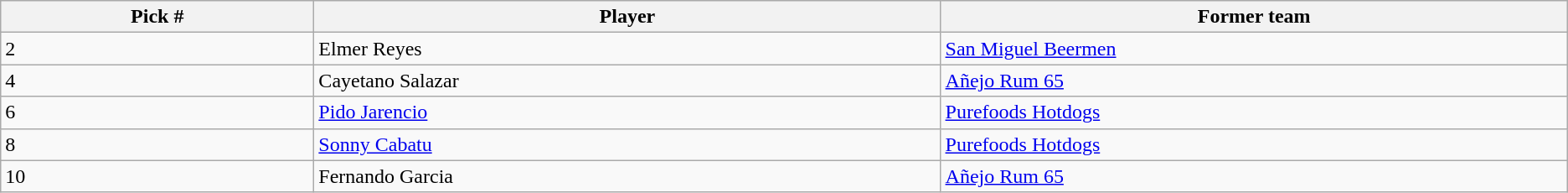<table class="wikitable sortable">
<tr>
<th width="5%">Pick #</th>
<th width="10%">Player</th>
<th width="10%">Former team</th>
</tr>
<tr>
<td>2</td>
<td>Elmer Reyes</td>
<td><a href='#'>San Miguel Beermen</a></td>
</tr>
<tr>
<td>4</td>
<td>Cayetano Salazar</td>
<td><a href='#'>Añejo Rum 65</a></td>
</tr>
<tr>
<td>6</td>
<td><a href='#'>Pido Jarencio</a></td>
<td><a href='#'>Purefoods Hotdogs</a></td>
</tr>
<tr>
<td>8</td>
<td><a href='#'>Sonny Cabatu</a></td>
<td><a href='#'>Purefoods Hotdogs</a></td>
</tr>
<tr>
<td>10</td>
<td>Fernando Garcia</td>
<td><a href='#'>Añejo Rum 65</a></td>
</tr>
</table>
